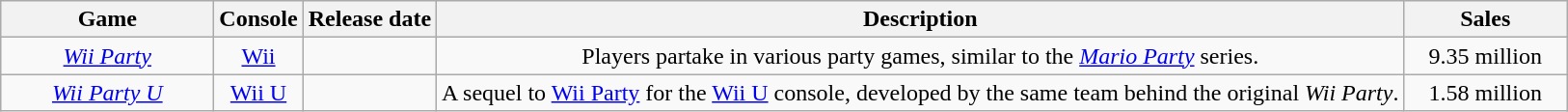<table class="wikitable" style="text-align:center;">
<tr>
<th width="140">Game</th>
<th>Console</th>
<th>Release date</th>
<th>Description</th>
<th width="105">Sales</th>
</tr>
<tr>
<td><em><a href='#'>Wii Party</a></em></td>
<td><a href='#'>Wii</a></td>
<td></td>
<td>Players partake in various party games, similar to the <em><a href='#'>Mario Party</a></em> series.</td>
<td>9.35 million</td>
</tr>
<tr>
<td><em><a href='#'>Wii Party U</a></em></td>
<td><a href='#'>Wii U</a></td>
<td></td>
<td>A sequel to <a href='#'>Wii Party</a> for the <a href='#'>Wii U</a> console, developed by the same team behind the original <em>Wii Party</em>.</td>
<td>1.58 million</td>
</tr>
</table>
